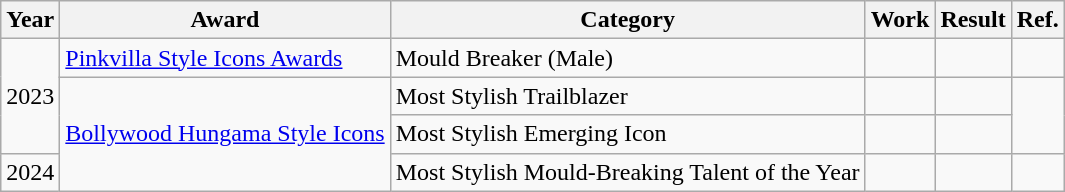<table class="wikitable sortable">
<tr>
<th>Year</th>
<th>Award</th>
<th>Category</th>
<th>Work</th>
<th>Result</th>
<th>Ref.</th>
</tr>
<tr>
<td rowspan="3">2023</td>
<td><a href='#'>Pinkvilla Style Icons Awards</a></td>
<td>Mould Breaker (Male)</td>
<td></td>
<td></td>
<td></td>
</tr>
<tr>
<td rowspan="3"><a href='#'>Bollywood Hungama Style Icons</a></td>
<td>Most Stylish Trailblazer</td>
<td></td>
<td></td>
<td rowspan="2"></td>
</tr>
<tr>
<td>Most Stylish Emerging Icon</td>
<td></td>
<td></td>
</tr>
<tr>
<td>2024</td>
<td>Most Stylish Mould-Breaking Talent of the Year</td>
<td></td>
<td></td>
<td></td>
</tr>
</table>
